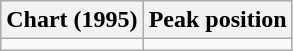<table class = "wikitable plainrowheaders sortable" border="1">
<tr>
<th>Chart (1995)</th>
<th>Peak position</th>
</tr>
<tr>
<td></td>
</tr>
</table>
